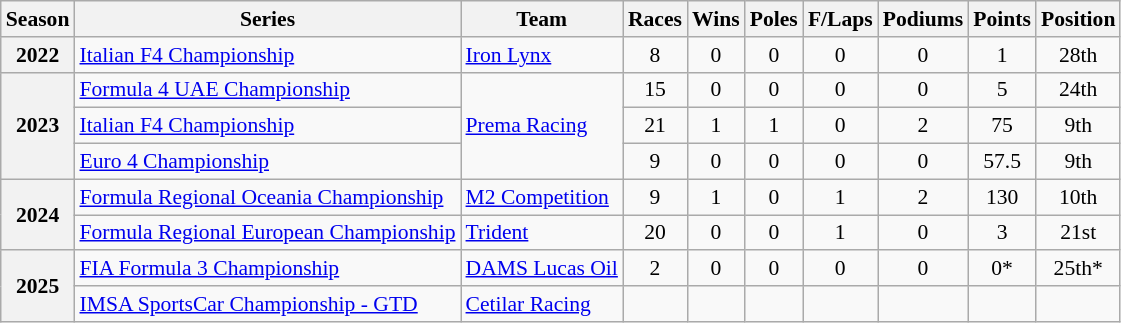<table class="wikitable" style="font-size: 90%; text-align:center">
<tr>
<th>Season</th>
<th>Series</th>
<th>Team</th>
<th>Races</th>
<th>Wins</th>
<th>Poles</th>
<th>F/Laps</th>
<th>Podiums</th>
<th>Points</th>
<th>Position</th>
</tr>
<tr>
<th>2022</th>
<td align=left><a href='#'>Italian F4 Championship</a></td>
<td align=left><a href='#'>Iron Lynx</a></td>
<td>8</td>
<td>0</td>
<td>0</td>
<td>0</td>
<td>0</td>
<td>1</td>
<td>28th</td>
</tr>
<tr>
<th rowspan=3>2023</th>
<td align=left><a href='#'>Formula 4 UAE Championship</a></td>
<td rowspan="3" align=left><a href='#'>Prema Racing</a></td>
<td>15</td>
<td>0</td>
<td>0</td>
<td>0</td>
<td>0</td>
<td>5</td>
<td>24th</td>
</tr>
<tr>
<td align=left><a href='#'>Italian F4 Championship</a></td>
<td>21</td>
<td>1</td>
<td>1</td>
<td>0</td>
<td>2</td>
<td>75</td>
<td>9th</td>
</tr>
<tr>
<td align=left><a href='#'>Euro 4 Championship</a></td>
<td>9</td>
<td>0</td>
<td>0</td>
<td>0</td>
<td>0</td>
<td>57.5</td>
<td>9th</td>
</tr>
<tr>
<th rowspan=2>2024</th>
<td align=left><a href='#'>Formula Regional Oceania Championship</a></td>
<td align=left><a href='#'>M2 Competition</a></td>
<td>9</td>
<td>1</td>
<td>0</td>
<td>1</td>
<td>2</td>
<td>130</td>
<td>10th</td>
</tr>
<tr>
<td align=left><a href='#'>Formula Regional European Championship</a></td>
<td align=left><a href='#'>Trident</a></td>
<td>20</td>
<td>0</td>
<td>0</td>
<td>1</td>
<td>0</td>
<td>3</td>
<td>21st</td>
</tr>
<tr>
<th rowspan="2">2025</th>
<td align=left><a href='#'>FIA Formula 3 Championship</a></td>
<td align=left><a href='#'>DAMS Lucas Oil</a></td>
<td>2</td>
<td>0</td>
<td>0</td>
<td>0</td>
<td>0</td>
<td>0*</td>
<td>25th*</td>
</tr>
<tr>
<td align=left><a href='#'>IMSA SportsCar Championship - GTD</a></td>
<td align=left><a href='#'>Cetilar Racing</a></td>
<td></td>
<td></td>
<td></td>
<td></td>
<td></td>
<td></td>
<td></td>
</tr>
</table>
